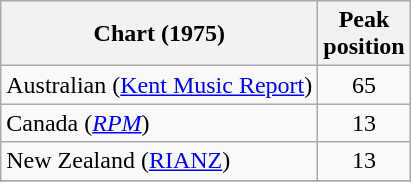<table class="wikitable">
<tr>
<th>Chart (1975)</th>
<th>Peak<br>position</th>
</tr>
<tr>
<td>Australian (<a href='#'>Kent Music Report</a>)</td>
<td align="center">65</td>
</tr>
<tr>
<td>Canada (<em><a href='#'>RPM</a></em>)</td>
<td align="center">13</td>
</tr>
<tr>
<td>New Zealand (<a href='#'>RIANZ</a>)</td>
<td align="center">13</td>
</tr>
<tr>
</tr>
</table>
